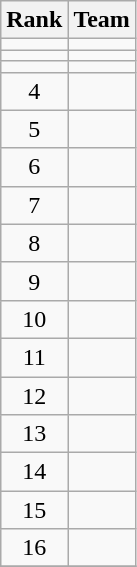<table class="wikitable">
<tr>
<th>Rank</th>
<th>Team</th>
</tr>
<tr>
<td align=center></td>
<td></td>
</tr>
<tr>
<td align=center></td>
<td></td>
</tr>
<tr>
<td align=center></td>
<td></td>
</tr>
<tr>
<td align=center>4</td>
<td></td>
</tr>
<tr>
<td align=center>5</td>
<td></td>
</tr>
<tr>
<td align=center>6</td>
<td></td>
</tr>
<tr>
<td align=center>7</td>
<td></td>
</tr>
<tr>
<td align=center>8</td>
<td></td>
</tr>
<tr>
<td align=center>9</td>
<td></td>
</tr>
<tr>
<td align=center>10</td>
<td></td>
</tr>
<tr>
<td align=center>11</td>
<td></td>
</tr>
<tr>
<td align=center>12</td>
<td></td>
</tr>
<tr>
<td align=center>13</td>
<td></td>
</tr>
<tr>
<td align=center>14</td>
<td></td>
</tr>
<tr>
<td align=center>15</td>
<td></td>
</tr>
<tr>
<td align=center>16</td>
<td></td>
</tr>
<tr>
</tr>
</table>
